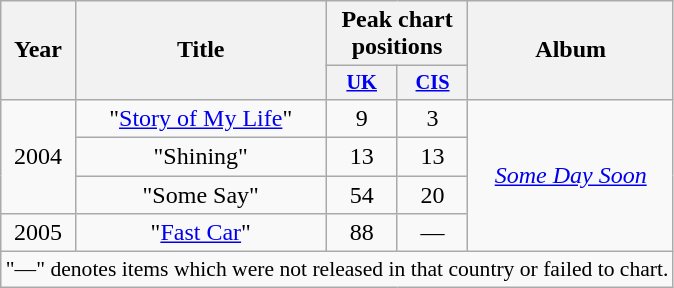<table class="wikitable" style="text-align:center;" border="1">
<tr>
<th scope="col" rowspan="2">Year</th>
<th scope="col" rowspan="2" style="width:10em;">Title</th>
<th scope="col" colspan="2">Peak chart positions</th>
<th scope="col" rowspan="2">Album</th>
</tr>
<tr>
<th scope="col" style="width:3em;font-size:85%;"><a href='#'>UK</a><br></th>
<th scope="col" style="width:3em;font-size:85%;"><a href='#'>CIS</a><br></th>
</tr>
<tr>
<td rowspan="3">2004</td>
<td>"<a href='#'>Story of My Life</a>"</td>
<td>9</td>
<td>3</td>
<td rowspan="4"><em><a href='#'>Some Day Soon</a></em></td>
</tr>
<tr>
<td>"Shining"</td>
<td>13</td>
<td>13</td>
</tr>
<tr>
<td>"Some Say"</td>
<td>54</td>
<td>20</td>
</tr>
<tr>
<td>2005</td>
<td>"<a href='#'>Fast Car</a>"</td>
<td>88</td>
<td>—</td>
</tr>
<tr>
<td colspan="5" style="font-size:90%;">"—" denotes items which were not released in that country or failed to chart.</td>
</tr>
</table>
